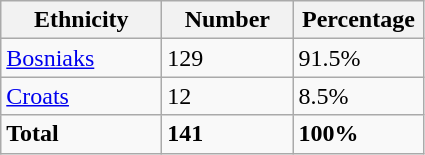<table class="wikitable">
<tr>
<th width="100px">Ethnicity</th>
<th width="80px">Number</th>
<th width="80px">Percentage</th>
</tr>
<tr>
<td><a href='#'>Bosniaks</a></td>
<td>129</td>
<td>91.5%</td>
</tr>
<tr>
<td><a href='#'>Croats</a></td>
<td>12</td>
<td>8.5%</td>
</tr>
<tr>
<td><strong>Total</strong></td>
<td><strong>141</strong></td>
<td><strong>100%</strong></td>
</tr>
</table>
